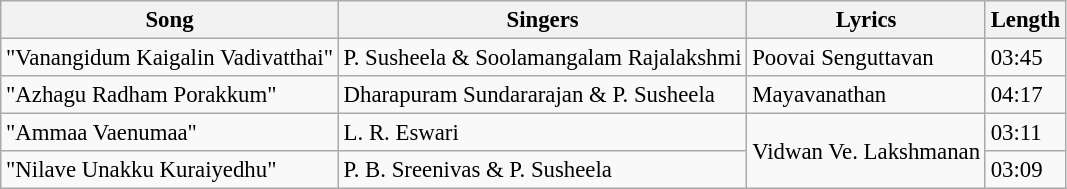<table class="wikitable" style="font-size:95%;">
<tr>
<th>Song</th>
<th>Singers</th>
<th>Lyrics</th>
<th>Length</th>
</tr>
<tr>
<td>"Vanangidum Kaigalin Vadivatthai"</td>
<td>P. Susheela & Soolamangalam Rajalakshmi</td>
<td>Poovai Senguttavan</td>
<td>03:45</td>
</tr>
<tr>
<td>"Azhagu Radham Porakkum"</td>
<td>Dharapuram Sundararajan & P. Susheela</td>
<td>Mayavanathan</td>
<td>04:17</td>
</tr>
<tr>
<td>"Ammaa Vaenumaa"</td>
<td>L. R. Eswari</td>
<td rowspan=2>Vidwan Ve. Lakshmanan</td>
<td>03:11</td>
</tr>
<tr>
<td>"Nilave Unakku Kuraiyedhu"</td>
<td>P. B. Sreenivas & P. Susheela</td>
<td>03:09</td>
</tr>
</table>
